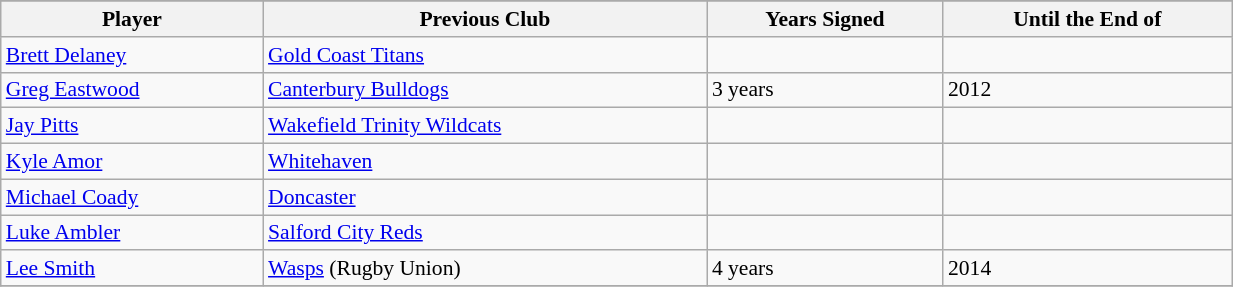<table class="wikitable" width="65%" style="font-size:90%">
<tr bgcolor=#FFFF33>
</tr>
<tr>
<th>Player</th>
<th>Previous Club</th>
<th>Years Signed</th>
<th>Until the End of</th>
</tr>
<tr>
<td><a href='#'>Brett Delaney</a></td>
<td><a href='#'>Gold Coast Titans</a></td>
<td></td>
<td></td>
</tr>
<tr>
<td><a href='#'>Greg Eastwood</a></td>
<td><a href='#'>Canterbury Bulldogs</a></td>
<td>3 years</td>
<td>2012</td>
</tr>
<tr>
<td><a href='#'>Jay Pitts</a></td>
<td><a href='#'>Wakefield Trinity Wildcats</a></td>
<td></td>
<td></td>
</tr>
<tr>
<td><a href='#'>Kyle Amor</a></td>
<td><a href='#'>Whitehaven</a></td>
<td></td>
<td></td>
</tr>
<tr>
<td><a href='#'>Michael Coady</a></td>
<td><a href='#'>Doncaster</a></td>
<td></td>
<td></td>
</tr>
<tr>
<td><a href='#'>Luke Ambler</a></td>
<td><a href='#'>Salford City Reds</a></td>
<td></td>
<td></td>
</tr>
<tr>
<td><a href='#'>Lee Smith</a></td>
<td><a href='#'>Wasps</a> (Rugby Union)</td>
<td>4 years</td>
<td>2014</td>
</tr>
<tr>
</tr>
</table>
